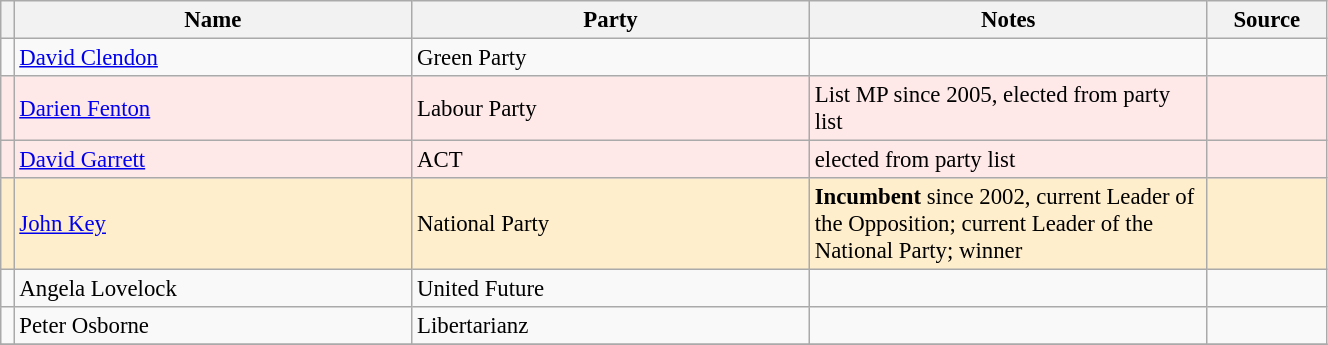<table class="wikitable" width="70%" style="font-size:95%;">
<tr>
<th width=1%></th>
<th width=30%>Name</th>
<th width=30%>Party</th>
<th width=30%>Notes</th>
<th width=9%>Source</th>
</tr>
<tr -->
<td bgcolor=></td>
<td><a href='#'>David Clendon</a></td>
<td>Green Party</td>
<td></td>
<td></td>
</tr>
<tr -- bgcolor=#FFE8E8>
<td bgcolor=></td>
<td><a href='#'>Darien Fenton</a></td>
<td>Labour Party</td>
<td>List MP since 2005, elected from party list</td>
<td></td>
</tr>
<tr ---- bgcolor=#FFE8E8>
<td bgcolor=></td>
<td><a href='#'>David Garrett</a></td>
<td>ACT</td>
<td>elected from party list</td>
<td></td>
</tr>
<tr ---- bgcolor=#FFEECC>
<td bgcolor=></td>
<td><a href='#'>John Key</a></td>
<td>National Party</td>
<td><strong>Incumbent</strong> since 2002, current Leader of the Opposition; current Leader of the National Party; winner</td>
<td></td>
</tr>
<tr -->
<td bgcolor=></td>
<td>Angela Lovelock</td>
<td>United Future</td>
<td></td>
<td></td>
</tr>
<tr -->
<td bgcolor=></td>
<td>Peter Osborne</td>
<td>Libertarianz</td>
<td></td>
<td></td>
</tr>
<tr -->
</tr>
</table>
